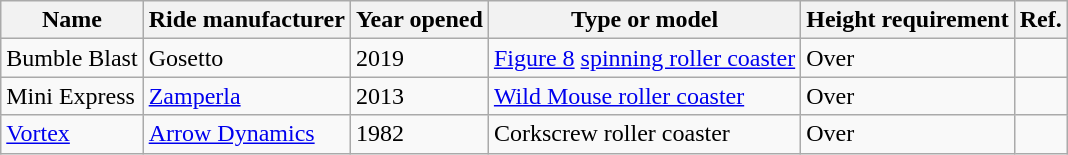<table class="wikitable sortable plainrowheaders">
<tr>
<th>Name</th>
<th>Ride manufacturer</th>
<th>Year opened</th>
<th>Type or model</th>
<th>Height requirement</th>
<th class="unsortable">Ref.</th>
</tr>
<tr>
<td>Bumble Blast</td>
<td>Gosetto</td>
<td>2019</td>
<td><a href='#'>Figure 8</a> <a href='#'>spinning roller coaster</a></td>
<td>Over </td>
<td></td>
</tr>
<tr>
<td>Mini Express</td>
<td><a href='#'>Zamperla</a></td>
<td>2013</td>
<td><a href='#'>Wild Mouse roller coaster</a></td>
<td>Over </td>
<td></td>
</tr>
<tr>
<td><a href='#'>Vortex</a></td>
<td><a href='#'>Arrow Dynamics</a></td>
<td>1982</td>
<td>Corkscrew roller coaster</td>
<td>Over </td>
<td></td>
</tr>
</table>
